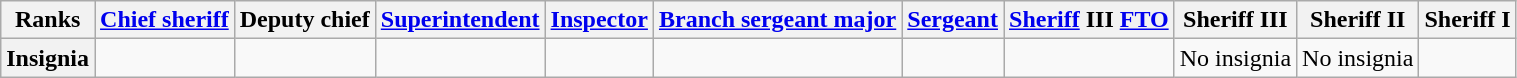<table class="wikitable">
<tr>
<th>Ranks</th>
<th><a href='#'>Chief sheriff</a></th>
<th>Deputy chief</th>
<th><a href='#'>Superintendent</a></th>
<th><a href='#'>Inspector</a></th>
<th><a href='#'>Branch sergeant major</a></th>
<th><a href='#'>Sergeant</a></th>
<th><a href='#'>Sheriff</a> III <a href='#'>FTO</a></th>
<th>Sheriff III</th>
<th>Sheriff II</th>
<th>Sheriff I</th>
</tr>
<tr>
<th>Insignia</th>
<td></td>
<td></td>
<td></td>
<td></td>
<td></td>
<td></td>
<td></td>
<td>No insignia</td>
<td>No insignia</td>
<td></td>
</tr>
</table>
